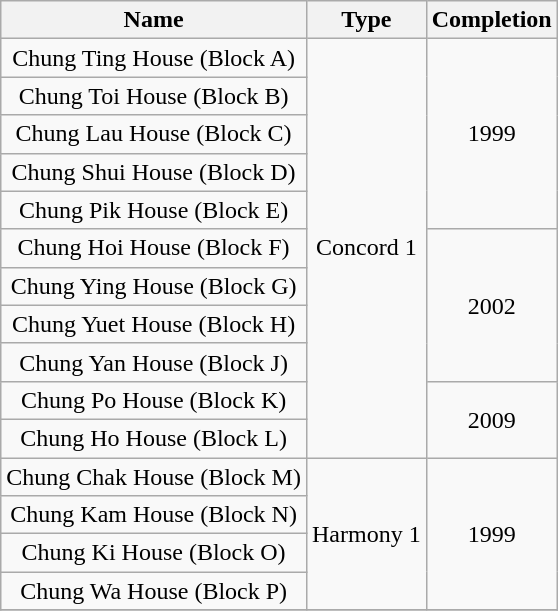<table class="wikitable" style="text-align: center">
<tr>
<th>Name</th>
<th>Type</th>
<th>Completion</th>
</tr>
<tr>
<td>Chung Ting House (Block A)</td>
<td rowspan="11">Concord 1</td>
<td rowspan="5">1999</td>
</tr>
<tr>
<td>Chung Toi House (Block B)</td>
</tr>
<tr>
<td>Chung Lau House (Block C)</td>
</tr>
<tr>
<td>Chung Shui House (Block D)</td>
</tr>
<tr>
<td>Chung Pik House (Block E)</td>
</tr>
<tr>
<td>Chung Hoi House (Block F)</td>
<td rowspan="4">2002</td>
</tr>
<tr>
<td>Chung Ying House (Block G)</td>
</tr>
<tr>
<td>Chung Yuet House (Block H)</td>
</tr>
<tr>
<td>Chung Yan House (Block J)</td>
</tr>
<tr>
<td>Chung Po House (Block K)</td>
<td rowspan="2">2009</td>
</tr>
<tr>
<td>Chung Ho House (Block L)</td>
</tr>
<tr>
<td>Chung Chak House (Block M)</td>
<td rowspan="4">Harmony 1</td>
<td rowspan="4">1999</td>
</tr>
<tr>
<td>Chung Kam House (Block N)</td>
</tr>
<tr>
<td>Chung Ki House (Block O)</td>
</tr>
<tr>
<td>Chung Wa House (Block P)</td>
</tr>
<tr>
</tr>
</table>
